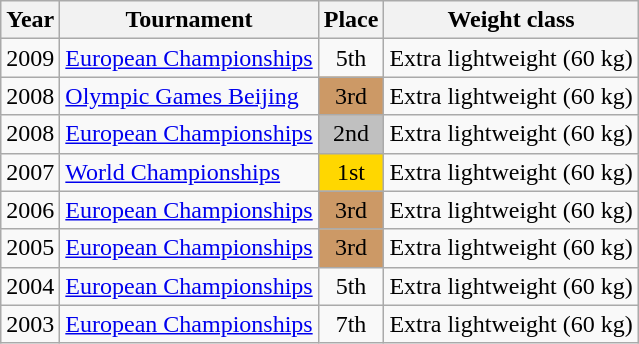<table class=wikitable>
<tr>
<th>Year</th>
<th>Tournament</th>
<th>Place</th>
<th>Weight class</th>
</tr>
<tr>
<td>2009</td>
<td><a href='#'>European Championships</a></td>
<td align="center">5th</td>
<td>Extra lightweight (60 kg)</td>
</tr>
<tr>
<td>2008</td>
<td><a href='#'>Olympic Games Beijing</a></td>
<td bgcolor="cc9966" align="center">3rd</td>
<td>Extra lightweight (60 kg)</td>
</tr>
<tr>
<td>2008</td>
<td><a href='#'>European Championships</a></td>
<td bgcolor="silver" align="center">2nd</td>
<td>Extra lightweight (60 kg)</td>
</tr>
<tr>
<td>2007</td>
<td><a href='#'>World Championships</a></td>
<td bgcolor="gold" align="center">1st</td>
<td>Extra lightweight (60 kg)</td>
</tr>
<tr>
<td>2006</td>
<td><a href='#'>European Championships</a></td>
<td bgcolor="cc9966" align="center">3rd</td>
<td>Extra lightweight (60 kg)</td>
</tr>
<tr>
<td>2005</td>
<td><a href='#'>European Championships</a></td>
<td bgcolor="cc9966" align="center">3rd</td>
<td>Extra lightweight (60 kg)</td>
</tr>
<tr>
<td>2004</td>
<td><a href='#'>European Championships</a></td>
<td align="center">5th</td>
<td>Extra lightweight (60 kg)</td>
</tr>
<tr>
<td>2003</td>
<td><a href='#'>European Championships</a></td>
<td align="center">7th</td>
<td>Extra lightweight (60 kg)</td>
</tr>
</table>
